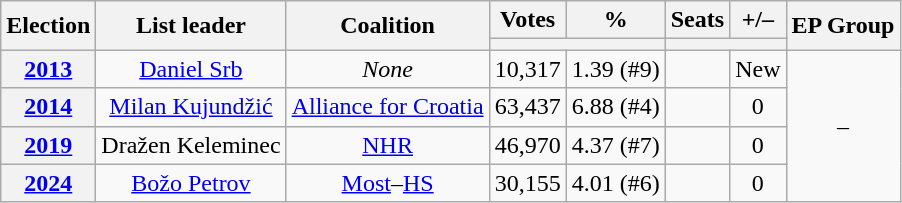<table class="wikitable" style="text-align:center;">
<tr>
<th rowspan=2>Election</th>
<th rowspan=2>List leader</th>
<th rowspan=2>Coalition</th>
<th>Votes</th>
<th>%</th>
<th>Seats</th>
<th>+/–</th>
<th rowspan=2>EP Group</th>
</tr>
<tr>
<th colspan=2></th>
<th colspan=2></th>
</tr>
<tr>
<th><a href='#'>2013</a></th>
<td><a href='#'>Daniel Srb</a></td>
<td><em>None</em></td>
<td>10,317</td>
<td>1.39 (#9)</td>
<td></td>
<td>New</td>
<td rowspan=4>–</td>
</tr>
<tr>
<th><a href='#'>2014</a></th>
<td><a href='#'>Milan Kujundžić</a></td>
<td><a href='#'>Alliance for Croatia</a></td>
<td>63,437</td>
<td>6.88 (#4)</td>
<td></td>
<td> 0</td>
</tr>
<tr>
<th><a href='#'>2019</a></th>
<td>Dražen Keleminec</td>
<td><a href='#'>NHR</a></td>
<td>46,970</td>
<td>4.37 (#7)</td>
<td></td>
<td> 0</td>
</tr>
<tr>
<th><a href='#'>2024</a></th>
<td><a href='#'>Božo Petrov</a></td>
<td><a href='#'>Most</a>–<a href='#'>HS</a></td>
<td>30,155</td>
<td>4.01 (#6)</td>
<td></td>
<td> 0</td>
</tr>
</table>
